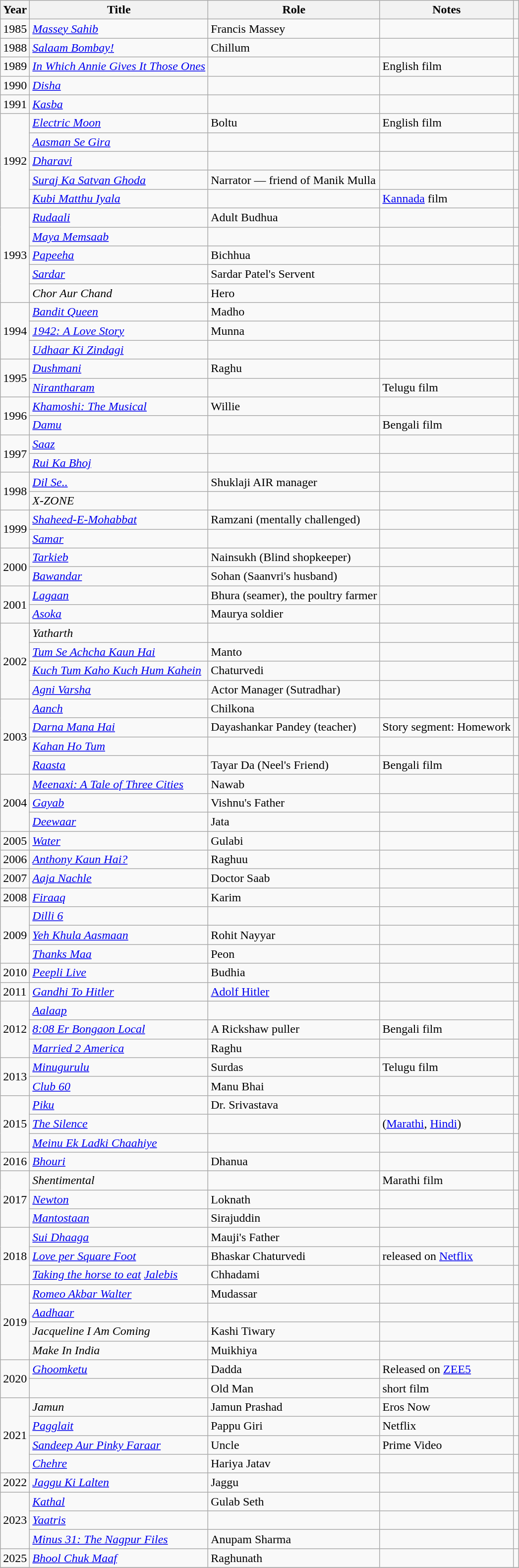<table class="wikitable sortable">
<tr>
<th scope="col">Year</th>
<th scope="col">Title</th>
<th scope="col">Role</th>
<th class="unsortable" scope="col">Notes</th>
<th class="unsortable" scope="col"></th>
</tr>
<tr>
<td>1985</td>
<td><em><a href='#'>Massey Sahib</a></em></td>
<td>Francis Massey</td>
<td></td>
<td></td>
</tr>
<tr>
<td>1988</td>
<td><em><a href='#'>Salaam Bombay!</a></em></td>
<td>Chillum</td>
<td></td>
<td></td>
</tr>
<tr>
<td>1989</td>
<td><em><a href='#'>In Which Annie Gives It Those Ones</a></em></td>
<td></td>
<td>English film</td>
<td></td>
</tr>
<tr>
<td>1990</td>
<td><em><a href='#'>Disha</a></em></td>
<td></td>
<td></td>
<td></td>
</tr>
<tr>
<td>1991</td>
<td><em><a href='#'>Kasba</a></em></td>
<td></td>
<td></td>
<td></td>
</tr>
<tr>
<td rowspan="5">1992</td>
<td><em><a href='#'>Electric Moon</a></em></td>
<td>Boltu</td>
<td>English film</td>
<td></td>
</tr>
<tr>
<td><em><a href='#'>Aasman Se Gira</a></em></td>
<td></td>
<td></td>
<td></td>
</tr>
<tr>
<td><em><a href='#'>Dharavi</a></em></td>
<td></td>
<td></td>
<td></td>
</tr>
<tr>
<td><em><a href='#'>Suraj Ka Satvan Ghoda</a></em></td>
<td>Narrator — friend of Manik Mulla</td>
<td></td>
<td></td>
</tr>
<tr>
<td><em><a href='#'>Kubi Matthu Iyala</a></em></td>
<td></td>
<td><a href='#'>Kannada</a> film</td>
<td></td>
</tr>
<tr>
<td rowspan="5">1993</td>
<td><em><a href='#'>Rudaali</a></em></td>
<td>Adult Budhua</td>
<td></td>
<td></td>
</tr>
<tr>
<td><em><a href='#'>Maya Memsaab</a></em></td>
<td></td>
<td></td>
<td></td>
</tr>
<tr>
<td><em><a href='#'>Papeeha</a></em></td>
<td>Bichhua</td>
<td></td>
<td></td>
</tr>
<tr>
<td><em><a href='#'>Sardar</a></em></td>
<td>Sardar Patel's Servent</td>
<td></td>
<td></td>
</tr>
<tr>
<td><em>Chor Aur Chand</em></td>
<td>Hero</td>
<td></td>
<td></td>
</tr>
<tr>
<td rowspan="3">1994</td>
<td><em><a href='#'>Bandit Queen</a></em></td>
<td>Madho</td>
<td></td>
<td></td>
</tr>
<tr>
<td><em><a href='#'>1942: A Love Story</a></em></td>
<td>Munna</td>
<td></td>
<td></td>
</tr>
<tr>
<td><em><a href='#'>Udhaar Ki Zindagi</a></em></td>
<td></td>
<td></td>
<td></td>
</tr>
<tr>
<td rowspan="2">1995</td>
<td><em><a href='#'>Dushmani</a></em></td>
<td>Raghu</td>
<td></td>
<td></td>
</tr>
<tr>
<td><em><a href='#'>Nirantharam</a></em></td>
<td></td>
<td>Telugu film</td>
<td></td>
</tr>
<tr>
<td rowspan="2">1996</td>
<td><em><a href='#'>Khamoshi: The Musical</a></em></td>
<td>Willie</td>
<td></td>
<td></td>
</tr>
<tr>
<td><em><a href='#'>Damu</a></em></td>
<td></td>
<td>Bengali film</td>
<td></td>
</tr>
<tr>
<td rowspan="2">1997</td>
<td><em><a href='#'>Saaz</a></em></td>
<td></td>
<td></td>
<td></td>
</tr>
<tr>
<td><em><a href='#'>Rui Ka Bhoj</a></em></td>
<td></td>
<td></td>
<td></td>
</tr>
<tr>
<td rowspan="2">1998</td>
<td><em><a href='#'>Dil Se..</a></em></td>
<td>Shuklaji AIR manager</td>
<td></td>
<td></td>
</tr>
<tr>
<td><em>X-ZONE</em></td>
<td></td>
<td></td>
<td></td>
</tr>
<tr>
<td rowspan="2">1999</td>
<td><em><a href='#'>Shaheed-E-Mohabbat</a></em></td>
<td>Ramzani (mentally challenged)</td>
<td></td>
<td></td>
</tr>
<tr>
<td><em><a href='#'>Samar</a></em></td>
<td></td>
<td></td>
<td></td>
</tr>
<tr>
<td rowspan="2">2000</td>
<td><em><a href='#'>Tarkieb</a></em></td>
<td>Nainsukh (Blind shopkeeper)</td>
<td></td>
<td></td>
</tr>
<tr>
<td><em><a href='#'>Bawandar</a></em></td>
<td>Sohan (Saanvri's husband)</td>
<td></td>
<td></td>
</tr>
<tr>
<td rowspan="2">2001</td>
<td><em><a href='#'>Lagaan</a></em></td>
<td>Bhura (seamer), the poultry farmer</td>
<td></td>
<td></td>
</tr>
<tr>
<td><em><a href='#'>Asoka</a></em></td>
<td>Maurya soldier</td>
<td></td>
<td></td>
</tr>
<tr>
<td rowspan="4">2002</td>
<td><em>Yatharth</em></td>
<td></td>
<td></td>
<td></td>
</tr>
<tr>
<td><em><a href='#'>Tum Se Achcha Kaun Hai</a></em></td>
<td>Manto</td>
<td></td>
<td></td>
</tr>
<tr>
<td><em><a href='#'>Kuch Tum Kaho Kuch Hum Kahein</a></em></td>
<td>Chaturvedi</td>
<td></td>
<td></td>
</tr>
<tr>
<td><em><a href='#'>Agni Varsha</a></em></td>
<td>Actor Manager (Sutradhar)</td>
<td></td>
<td></td>
</tr>
<tr>
<td rowspan="4">2003</td>
<td><em><a href='#'>Aanch</a></em></td>
<td>Chilkona</td>
<td></td>
<td></td>
</tr>
<tr>
<td><em><a href='#'>Darna Mana Hai</a></em></td>
<td>Dayashankar Pandey (teacher)</td>
<td>Story segment: Homework</td>
<td></td>
</tr>
<tr>
<td><em><a href='#'>Kahan Ho Tum</a></em></td>
<td></td>
<td></td>
<td></td>
</tr>
<tr>
<td><a href='#'><em>Raasta</em></a></td>
<td>Tayar Da (Neel's Friend)</td>
<td>Bengali film</td>
<td></td>
</tr>
<tr>
<td rowspan="3">2004</td>
<td><em><a href='#'>Meenaxi: A Tale of Three Cities</a></em></td>
<td>Nawab</td>
<td></td>
<td></td>
</tr>
<tr>
<td><em><a href='#'>Gayab</a></em></td>
<td>Vishnu's Father</td>
<td></td>
<td></td>
</tr>
<tr>
<td><em><a href='#'>Deewaar</a></em></td>
<td>Jata</td>
<td></td>
<td></td>
</tr>
<tr>
<td>2005</td>
<td><em><a href='#'>Water</a></em></td>
<td>Gulabi</td>
<td></td>
<td></td>
</tr>
<tr>
<td>2006</td>
<td><em><a href='#'>Anthony Kaun Hai?</a></em></td>
<td>Raghuu</td>
<td></td>
<td></td>
</tr>
<tr>
<td>2007</td>
<td><em><a href='#'>Aaja Nachle</a></em></td>
<td>Doctor Saab</td>
<td></td>
<td></td>
</tr>
<tr>
<td>2008</td>
<td><em><a href='#'>Firaaq</a></em></td>
<td>Karim</td>
<td></td>
<td></td>
</tr>
<tr>
<td rowspan="3">2009</td>
<td><em><a href='#'>Dilli 6</a></em></td>
<td></td>
<td></td>
<td></td>
</tr>
<tr>
<td><em><a href='#'>Yeh Khula Aasmaan</a></em></td>
<td>Rohit Nayyar</td>
<td></td>
<td></td>
</tr>
<tr>
<td><em><a href='#'>Thanks Maa</a></em></td>
<td>Peon</td>
<td></td>
<td></td>
</tr>
<tr>
<td>2010</td>
<td><em><a href='#'>Peepli Live</a></em></td>
<td>Budhia</td>
<td></td>
<td></td>
</tr>
<tr>
<td>2011</td>
<td><em><a href='#'>Gandhi To Hitler</a></em></td>
<td><a href='#'>Adolf Hitler</a></td>
<td></td>
<td></td>
</tr>
<tr>
<td rowspan="3">2012</td>
<td><em><a href='#'>Aalaap</a></em></td>
<td></td>
<td></td>
</tr>
<tr>
<td><em><a href='#'>8:08 Er Bongaon Local</a></em></td>
<td>A Rickshaw puller</td>
<td>Bengali film</td>
</tr>
<tr>
<td><em><a href='#'>Married 2 America</a></em></td>
<td>Raghu</td>
<td></td>
<td></td>
</tr>
<tr>
<td rowspan="2">2013</td>
<td><em><a href='#'>Minugurulu</a></em></td>
<td>Surdas</td>
<td>Telugu film</td>
<td></td>
</tr>
<tr>
<td><em><a href='#'>Club 60</a></em></td>
<td>Manu Bhai</td>
<td></td>
<td></td>
</tr>
<tr>
<td rowspan="3">2015</td>
<td><em><a href='#'>Piku</a></em></td>
<td>Dr. Srivastava</td>
<td></td>
<td></td>
</tr>
<tr>
<td><em><a href='#'>The Silence</a></em></td>
<td></td>
<td>(<a href='#'>Marathi</a>, <a href='#'>Hindi</a>)</td>
<td></td>
</tr>
<tr>
<td><em><a href='#'>Meinu Ek Ladki Chaahiye</a></em></td>
<td></td>
<td></td>
<td></td>
</tr>
<tr>
<td>2016</td>
<td><em><a href='#'>Bhouri</a></em></td>
<td>Dhanua</td>
<td></td>
<td></td>
</tr>
<tr>
<td rowspan="3">2017</td>
<td><em>Shentimental</em></td>
<td></td>
<td>Marathi film</td>
<td></td>
</tr>
<tr>
<td><em><a href='#'>Newton</a></em></td>
<td>Loknath</td>
<td></td>
<td></td>
</tr>
<tr>
<td><em><a href='#'>Mantostaan</a></em></td>
<td>Sirajuddin</td>
<td></td>
<td></td>
</tr>
<tr>
<td rowspan="3">2018</td>
<td><em><a href='#'>Sui Dhaaga</a></em></td>
<td>Mauji's Father</td>
<td></td>
<td></td>
</tr>
<tr>
<td><em><a href='#'>Love per Square Foot</a></em></td>
<td>Bhaskar Chaturvedi</td>
<td>released on <a href='#'>Netflix</a></td>
<td></td>
</tr>
<tr>
<td><em><a href='#'>Taking the horse to eat</a> <a href='#'>Jalebis</a></em></td>
<td>Chhadami</td>
<td></td>
<td></td>
</tr>
<tr>
<td rowspan="4">2019</td>
<td><em><a href='#'>Romeo Akbar Walter</a></em></td>
<td>Mudassar</td>
<td></td>
<td></td>
</tr>
<tr>
<td><em><a href='#'>Aadhaar</a></em></td>
<td></td>
<td></td>
<td></td>
</tr>
<tr>
<td><em> Jacqueline I Am Coming</em></td>
<td>Kashi Tiwary</td>
<td></td>
<td></td>
</tr>
<tr>
<td><em>Make In India</em></td>
<td>Muikhiya</td>
<td></td>
<td></td>
</tr>
<tr>
<td rowspan="2">2020</td>
<td><em><a href='#'>Ghoomketu</a></em></td>
<td>Dadda</td>
<td>Released on <a href='#'>ZEE5</a></td>
<td></td>
</tr>
<tr>
<td><em></em></td>
<td>Old Man</td>
<td>short film</td>
<td></td>
</tr>
<tr>
<td rowspan="4">2021</td>
<td><em>Jamun</em></td>
<td>Jamun Prashad</td>
<td>Eros Now</td>
<td></td>
</tr>
<tr>
<td><em><a href='#'>Pagglait</a></em></td>
<td>Pappu Giri</td>
<td>Netflix</td>
<td></td>
</tr>
<tr>
<td><em><a href='#'>Sandeep Aur Pinky Faraar</a></em></td>
<td>Uncle</td>
<td>Prime Video</td>
<td></td>
</tr>
<tr>
<td><em><a href='#'>Chehre</a></em></td>
<td>Hariya Jatav</td>
<td></td>
<td></td>
</tr>
<tr>
<td>2022</td>
<td><em><a href='#'>Jaggu Ki Lalten</a></em></td>
<td>Jaggu</td>
<td></td>
<td></td>
</tr>
<tr>
<td rowspan="3">2023</td>
<td><em><a href='#'>Kathal</a></em></td>
<td>Gulab Seth</td>
<td></td>
<td></td>
</tr>
<tr>
<td><em><a href='#'>Yaatris</a></em></td>
<td></td>
<td></td>
<td></td>
</tr>
<tr>
<td><em><a href='#'>Minus 31: The Nagpur Files</a></em></td>
<td>Anupam Sharma</td>
<td></td>
<td></td>
</tr>
<tr>
<td>2025</td>
<td><em><a href='#'>Bhool Chuk Maaf</a></em></td>
<td>Raghunath</td>
<td></td>
<td></td>
</tr>
<tr>
</tr>
</table>
